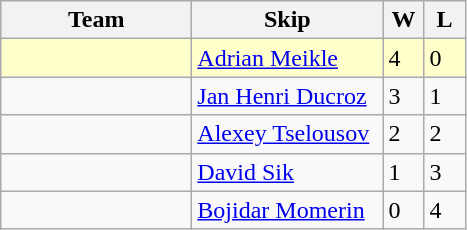<table class="wikitable">
<tr>
<th width="120">Team</th>
<th width="120">Skip</th>
<th width="20">W</th>
<th width="20">L</th>
</tr>
<tr bgcolor="#ffffcc">
<td></td>
<td><a href='#'>Adrian Meikle</a></td>
<td>4</td>
<td>0</td>
</tr>
<tr>
<td></td>
<td><a href='#'>Jan Henri Ducroz</a></td>
<td>3</td>
<td>1</td>
</tr>
<tr>
<td></td>
<td><a href='#'>Alexey Tselousov</a></td>
<td>2</td>
<td>2</td>
</tr>
<tr>
<td></td>
<td><a href='#'>David Sik</a></td>
<td>1</td>
<td>3</td>
</tr>
<tr>
<td></td>
<td><a href='#'>Bojidar Momerin</a></td>
<td>0</td>
<td>4</td>
</tr>
</table>
